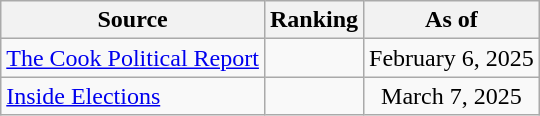<table class="wikitable" style="text-align:center">
<tr>
<th>Source</th>
<th>Ranking</th>
<th>As of</th>
</tr>
<tr>
<td align=left><a href='#'>The Cook Political Report</a></td>
<td></td>
<td>February 6, 2025</td>
</tr>
<tr>
<td align=left><a href='#'>Inside Elections</a></td>
<td></td>
<td>March 7, 2025</td>
</tr>
</table>
